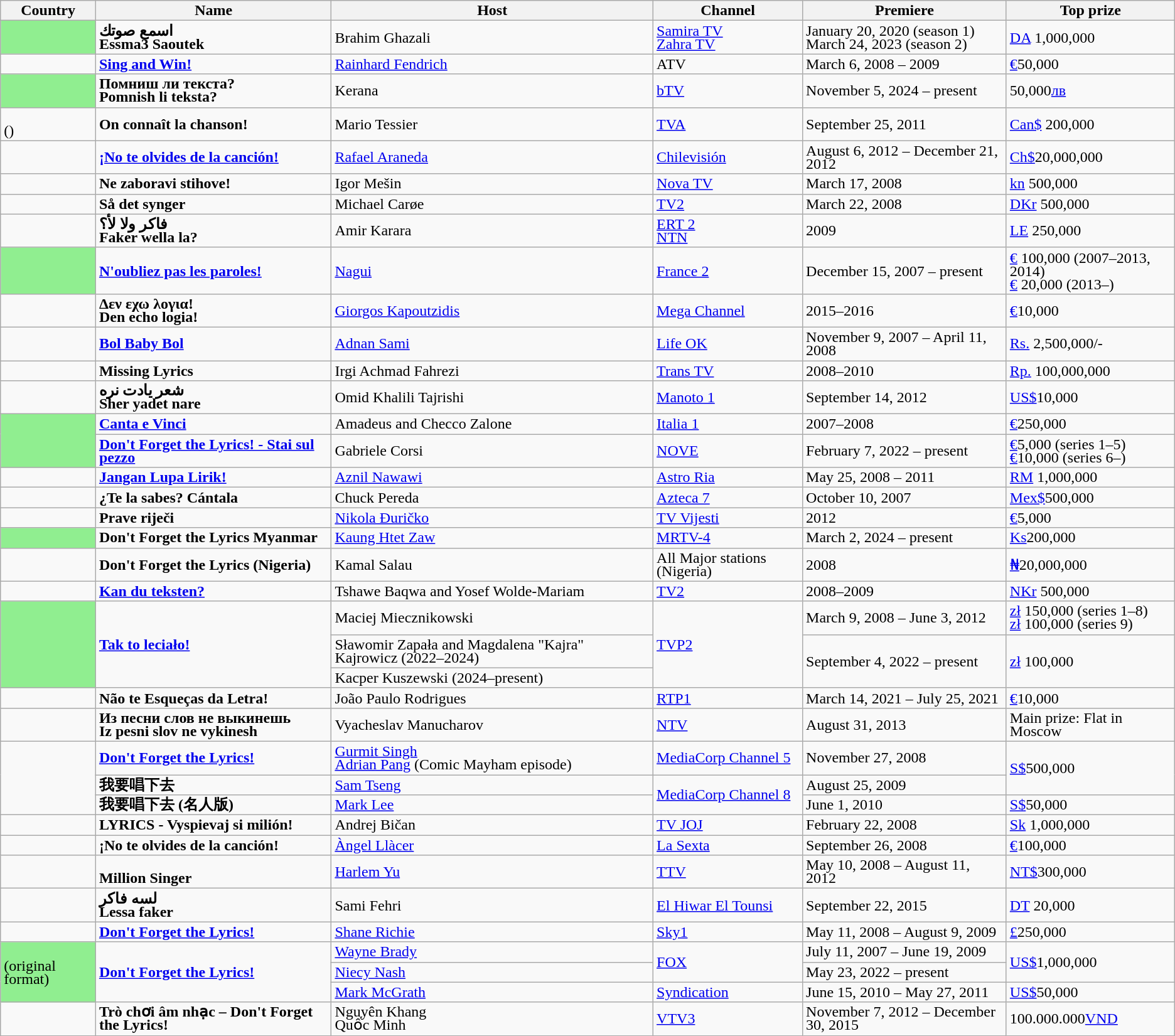<table class="wikitable" style="text-align:left; line-height:14px;">
<tr>
<th>Country</th>
<th>Name</th>
<th>Host</th>
<th>Channel</th>
<th>Premiere</th>
<th>Top prize</th>
</tr>
<tr>
<td style="background-color: #90EE90"></td>
<td><strong>اسمع صوتك<br>Essma3 Saoutek</strong></td>
<td>Brahim Ghazali</td>
<td><a href='#'>Samira TV</a><br><a href='#'>Zahra TV</a></td>
<td>January 20, 2020 (season 1)<br>March 24, 2023 (season 2)</td>
<td><a href='#'>DA</a> 1,000,000</td>
</tr>
<tr>
<td></td>
<td><strong><a href='#'>Sing and Win!</a></strong></td>
<td><a href='#'>Rainhard Fendrich</a></td>
<td>ATV</td>
<td>March 6, 2008 – 2009</td>
<td><a href='#'>€</a>50,000</td>
</tr>
<tr>
<td style="background-color: #90EE90"></td>
<td><strong>Помниш ли текста?</strong><br> <strong>Pomnish li teksta?</strong></td>
<td>Kerana</td>
<td><a href='#'>bTV</a></td>
<td>November 5, 2024 – present</td>
<td>50,000<a href='#'>лв</a></td>
</tr>
<tr>
<td> <br>()</td>
<td><strong>On connaît la chanson!</strong></td>
<td>Mario Tessier</td>
<td><a href='#'>TVA</a></td>
<td>September 25, 2011</td>
<td><a href='#'>Can$</a> 200,000</td>
</tr>
<tr>
<td></td>
<td><strong><a href='#'>¡No te olvides de la canción!</a></strong></td>
<td><a href='#'>Rafael Araneda</a></td>
<td><a href='#'>Chilevisión</a></td>
<td>August 6, 2012 – December 21, 2012</td>
<td><a href='#'>Ch$</a>20,000,000</td>
</tr>
<tr>
<td></td>
<td><strong>Ne zaboravi stihove!</strong></td>
<td>Igor Mešin</td>
<td><a href='#'>Nova TV</a></td>
<td>March 17, 2008</td>
<td><a href='#'>kn</a> 500,000</td>
</tr>
<tr>
<td></td>
<td><strong>Så det synger</strong></td>
<td>Michael Carøe</td>
<td><a href='#'>TV2</a></td>
<td>March 22, 2008</td>
<td><a href='#'>DKr</a> 500,000</td>
</tr>
<tr>
<td></td>
<td><strong>فاكر ولا لأ؟</strong><br><strong>Faker wella la?</strong></td>
<td>Amir Karara</td>
<td><a href='#'>ERT 2</a><br><a href='#'>NTN</a></td>
<td>2009</td>
<td><a href='#'>LE</a> 250,000</td>
</tr>
<tr>
<td style="background-color: #90EE90"></td>
<td><strong><a href='#'>N'oubliez pas les paroles!</a></strong></td>
<td><a href='#'>Nagui</a></td>
<td><a href='#'>France 2</a></td>
<td>December 15, 2007 – present</td>
<td><a href='#'>€</a> 100,000 (2007–2013, 2014)<br><a href='#'>€</a> 20,000 (2013–)</td>
</tr>
<tr>
<td></td>
<td><strong>Δεν εχω λογια!</strong><br><strong>Den echo logia!</strong></td>
<td><a href='#'>Giorgos Kapoutzidis</a></td>
<td><a href='#'>Mega Channel</a></td>
<td>2015–2016</td>
<td><a href='#'>€</a>10,000</td>
</tr>
<tr>
<td></td>
<td><strong><a href='#'>Bol Baby Bol</a></strong></td>
<td><a href='#'>Adnan Sami</a></td>
<td><a href='#'>Life OK</a></td>
<td>November 9, 2007 – April 11, 2008</td>
<td><a href='#'>Rs.</a> 2,500,000/-</td>
</tr>
<tr>
<td></td>
<td><strong>Missing Lyrics</strong></td>
<td>Irgi Achmad Fahrezi</td>
<td><a href='#'>Trans TV</a></td>
<td>2008–2010</td>
<td><a href='#'>Rp.</a> 100,000,000</td>
</tr>
<tr>
<td></td>
<td><strong>شعر یادت نره</strong><br><strong>Sher yadet nare</strong></td>
<td>Omid Khalili Tajrishi</td>
<td><a href='#'>Manoto 1</a></td>
<td>September 14, 2012</td>
<td><a href='#'>US$</a>10,000</td>
</tr>
<tr>
<td style="background-color: #90EE90" rowspan="2"></td>
<td><strong><a href='#'>Canta e Vinci</a></strong></td>
<td>Amadeus and Checco Zalone</td>
<td><a href='#'>Italia 1</a></td>
<td>2007–2008</td>
<td><a href='#'>€</a>250,000</td>
</tr>
<tr>
<td><strong><a href='#'>Don't Forget the Lyrics! - Stai sul pezzo</a></strong></td>
<td>Gabriele Corsi</td>
<td><a href='#'>NOVE</a></td>
<td>February 7, 2022 – present</td>
<td><a href='#'>€</a>5,000 (series 1–5)<br><a href='#'>€</a>10,000 (series 6–)</td>
</tr>
<tr>
<td></td>
<td><strong><a href='#'>Jangan Lupa Lirik!</a></strong></td>
<td><a href='#'>Aznil Nawawi</a></td>
<td><a href='#'>Astro Ria</a></td>
<td>May 25, 2008 – 2011</td>
<td><a href='#'>RM</a> 1,000,000</td>
</tr>
<tr>
<td></td>
<td><strong>¿Te la sabes? Cántala</strong></td>
<td>Chuck Pereda</td>
<td><a href='#'>Azteca 7</a></td>
<td>October 10, 2007</td>
<td><a href='#'>Mex$</a>500,000</td>
</tr>
<tr>
<td></td>
<td><strong>Prave riječi</strong></td>
<td><a href='#'>Nikola Đuričko</a></td>
<td><a href='#'>TV Vijesti</a></td>
<td>2012</td>
<td><a href='#'>€</a>5,000</td>
</tr>
<tr>
<td style="background-color: #90EE90"></td>
<td><strong>Don't Forget the Lyrics Myanmar</strong></td>
<td><a href='#'>Kaung Htet Zaw</a></td>
<td><a href='#'>MRTV-4</a></td>
<td>March 2, 2024 – present</td>
<td><a href='#'>Ks</a>200,000</td>
</tr>
<tr>
<td></td>
<td><strong>Don't Forget the Lyrics (Nigeria)</strong></td>
<td>Kamal Salau</td>
<td>All Major stations (Nigeria)</td>
<td>2008</td>
<td><a href='#'>₦</a>20,000,000</td>
</tr>
<tr>
<td></td>
<td><strong><a href='#'>Kan du teksten?</a></strong></td>
<td>Tshawe Baqwa and Yosef Wolde-Mariam</td>
<td><a href='#'>TV2</a></td>
<td>2008–2009</td>
<td><a href='#'>NKr</a> 500,000</td>
</tr>
<tr>
<td rowspan="3" style="background-color: #90EE90"></td>
<td rowspan="3"><strong><a href='#'>Tak to leciało!</a></strong></td>
<td>Maciej Miecznikowski</td>
<td rowspan="3"><a href='#'>TVP2</a></td>
<td>March 9, 2008 – June 3, 2012</td>
<td><a href='#'>zł</a> 150,000 (series 1–8)<br><a href='#'>zł</a> 100,000 (series 9)</td>
</tr>
<tr>
<td>Sławomir Zapała and Magdalena "Kajra" Kajrowicz (2022–2024)</td>
<td rowspan="2">September 4, 2022 – present</td>
<td rowspan="2"><a href='#'>zł</a> 100,000</td>
</tr>
<tr>
<td>Kacper Kuszewski (2024–present)</td>
</tr>
<tr>
<td></td>
<td><strong>Não te Esqueças da Letra!</strong></td>
<td>João Paulo Rodrigues</td>
<td><a href='#'>RTP1</a></td>
<td>March 14, 2021 – July 25, 2021</td>
<td><a href='#'>€</a>10,000</td>
</tr>
<tr>
<td></td>
<td><strong>Из песни слов не выкинешь</strong><br><strong>Iz pesni slov ne vykinesh</strong></td>
<td>Vyacheslav Manucharov</td>
<td><a href='#'>NTV</a></td>
<td>August 31, 2013</td>
<td>Main prize: Flat in Moscow</td>
</tr>
<tr>
<td rowspan="3"></td>
<td><strong><a href='#'>Don't Forget the Lyrics!</a></strong></td>
<td><a href='#'>Gurmit Singh</a> <br> <a href='#'>Adrian Pang</a> (Comic Mayham episode)</td>
<td><a href='#'>MediaCorp Channel 5</a></td>
<td>November 27, 2008</td>
<td rowspan="2"><a href='#'>S$</a>500,000</td>
</tr>
<tr>
<td><strong>我要唱下去</strong></td>
<td><a href='#'>Sam Tseng</a></td>
<td rowspan="2"><a href='#'>MediaCorp Channel 8</a></td>
<td>August 25, 2009</td>
</tr>
<tr>
<td><strong>我要唱下去 (名人版)</strong></td>
<td><a href='#'>Mark Lee</a></td>
<td>June 1, 2010</td>
<td rowspan="1"><a href='#'>S$</a>50,000</td>
</tr>
<tr>
<td></td>
<td><strong>LYRICS - Vyspievaj si milión!</strong></td>
<td>Andrej Bičan</td>
<td><a href='#'>TV JOJ</a></td>
<td>February 22, 2008</td>
<td><a href='#'>Sk</a> 1,000,000</td>
</tr>
<tr>
<td></td>
<td><strong>¡No te olvides de la canción!</strong></td>
<td><a href='#'>Àngel Llàcer</a></td>
<td><a href='#'>La Sexta</a></td>
<td>September 26, 2008</td>
<td><a href='#'>€</a>100,000</td>
</tr>
<tr>
<td></td>
<td> <br> <strong>Million Singer</strong></td>
<td><a href='#'>Harlem Yu</a></td>
<td><a href='#'>TTV</a></td>
<td>May 10, 2008 – August 11, 2012</td>
<td><a href='#'>NT$</a>300,000</td>
</tr>
<tr>
<td></td>
<td><strong>لسه فاكر</strong><br><strong>Lessa faker</strong></td>
<td>Sami Fehri</td>
<td><a href='#'>El Hiwar El Tounsi</a></td>
<td>September 22, 2015</td>
<td><a href='#'>DT</a> 20,000</td>
</tr>
<tr>
<td></td>
<td><strong><a href='#'>Don't Forget the Lyrics!</a></strong></td>
<td><a href='#'>Shane Richie</a></td>
<td><a href='#'>Sky1</a></td>
<td>May 11, 2008 – August 9, 2009</td>
<td><a href='#'>£</a>250,000</td>
</tr>
<tr>
<td rowspan="3" style="background-color: #90EE90"> (original format)</td>
<td rowspan="3"><strong><a href='#'>Don't Forget the Lyrics!</a></strong></td>
<td><a href='#'>Wayne Brady</a></td>
<td rowspan="2"><a href='#'>FOX</a></td>
<td>July 11, 2007 – June 19, 2009</td>
<td rowspan="2"><a href='#'>US$</a>1,000,000</td>
</tr>
<tr>
<td><a href='#'>Niecy Nash</a></td>
<td>May 23, 2022 – present</td>
</tr>
<tr>
<td><a href='#'>Mark McGrath</a></td>
<td><a href='#'>Syndication</a></td>
<td>June 15, 2010 – May 27, 2011</td>
<td><a href='#'>US$</a>50,000</td>
</tr>
<tr>
<td></td>
<td><strong>Trò chơi âm nhạc – Don't Forget the Lyrics!</strong></td>
<td>Nguyên Khang <br> Quốc Minh</td>
<td><a href='#'>VTV3</a></td>
<td>November 7, 2012 – December 30, 2015</td>
<td>100.000.000<a href='#'>VND</a> </td>
</tr>
</table>
